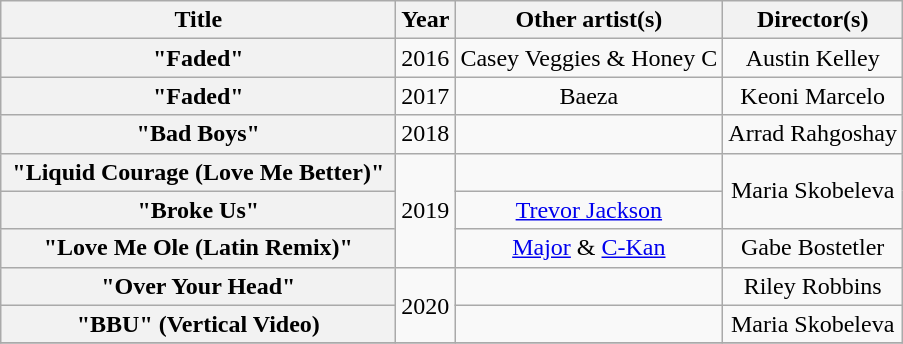<table class="wikitable plainrowheaders" style="text-align:center;">
<tr>
<th scope="col" style="width:16em;">Title</th>
<th scope="col">Year</th>
<th scope="col">Other artist(s)</th>
<th scope="col">Director(s)</th>
</tr>
<tr>
<th scope="col">"Faded"</th>
<td>2016</td>
<td>Casey Veggies & Honey C</td>
<td>Austin Kelley</td>
</tr>
<tr>
<th scope="col">"Faded"</th>
<td>2017</td>
<td>Baeza</td>
<td>Keoni Marcelo</td>
</tr>
<tr>
<th scope="col">"Bad Boys"</th>
<td>2018</td>
<td></td>
<td>Arrad Rahgoshay</td>
</tr>
<tr>
<th scope="col">"Liquid Courage (Love Me Better)"</th>
<td rowspan="3">2019</td>
<td></td>
<td rowspan="2">Maria Skobeleva</td>
</tr>
<tr>
<th scope="col">"Broke Us"</th>
<td><a href='#'>Trevor Jackson</a></td>
</tr>
<tr>
<th scope="col">"Love Me Ole (Latin Remix)"</th>
<td><a href='#'>Major</a> & <a href='#'>C-Kan</a></td>
<td>Gabe Bostetler</td>
</tr>
<tr>
<th scope="col">"Over Your Head"</th>
<td rowspan="2">2020</td>
<td></td>
<td>Riley Robbins</td>
</tr>
<tr>
<th scope="col">"BBU" (Vertical Video)</th>
<td></td>
<td>Maria Skobeleva</td>
</tr>
<tr>
</tr>
</table>
